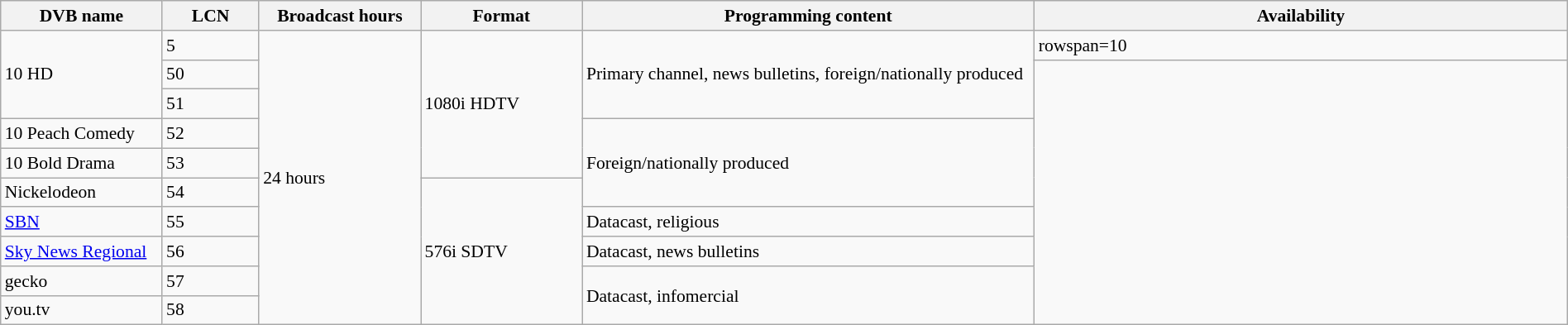<table class="wikitable" style="font-size:90%; width:100%;">
<tr>
<th width="10%">DVB name</th>
<th width="6%">LCN</th>
<th width="10%">Broadcast hours</th>
<th width="10%">Format</th>
<th width="28%">Programming content</th>
<th width="33%">Availability</th>
</tr>
<tr>
<td rowspan=3>10 HD</td>
<td>5</td>
<td rowspan=10>24 hours</td>
<td rowspan=5>1080i HDTV<br></td>
<td rowspan=3>Primary channel, news bulletins, foreign/nationally produced </td>
<td>rowspan=10 </td>
</tr>
<tr>
<td>50</td>
</tr>
<tr>
<td>51</td>
</tr>
<tr>
<td>10 Peach Comedy</td>
<td>52</td>
<td rowspan=3>Foreign/nationally produced </td>
</tr>
<tr>
<td>10 Bold Drama</td>
<td>53</td>
</tr>
<tr>
<td>Nickelodeon</td>
<td>54</td>
<td rowspan=5>576i SDTV<br></td>
</tr>
<tr>
<td><a href='#'>SBN</a></td>
<td>55</td>
<td>Datacast, religious </td>
</tr>
<tr>
<td><a href='#'>Sky News Regional</a></td>
<td>56</td>
<td>Datacast, news bulletins </td>
</tr>
<tr>
<td>gecko</td>
<td>57</td>
<td rowspan=2>Datacast, infomercial </td>
</tr>
<tr>
<td>you.tv</td>
<td>58</td>
</tr>
</table>
